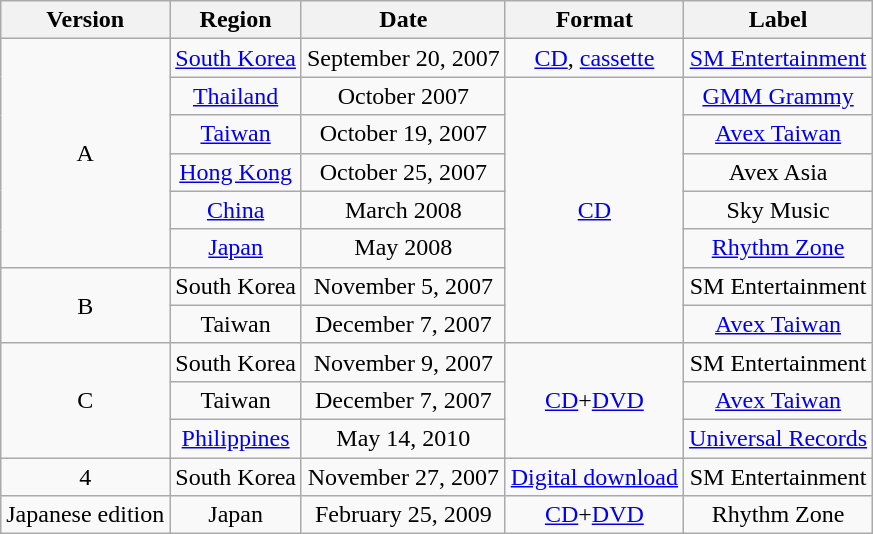<table class="wikitable" style="text-align:center;">
<tr>
<th>Version</th>
<th>Region</th>
<th>Date</th>
<th>Format</th>
<th>Label</th>
</tr>
<tr>
<td rowspan="6">A</td>
<td><a href='#'>South Korea</a></td>
<td>September 20, 2007</td>
<td><a href='#'>CD</a>, <a href='#'>cassette</a></td>
<td><a href='#'>SM Entertainment</a></td>
</tr>
<tr>
<td><a href='#'>Thailand</a></td>
<td>October 2007</td>
<td rowspan="7"><a href='#'>CD</a></td>
<td><a href='#'>GMM Grammy</a></td>
</tr>
<tr>
<td><a href='#'>Taiwan</a></td>
<td>October 19, 2007</td>
<td><a href='#'>Avex Taiwan</a></td>
</tr>
<tr>
<td><a href='#'>Hong Kong</a></td>
<td>October 25, 2007</td>
<td>Avex Asia</td>
</tr>
<tr>
<td><a href='#'>China</a></td>
<td>March 2008</td>
<td>Sky Music</td>
</tr>
<tr>
<td><a href='#'>Japan</a></td>
<td>May 2008</td>
<td><a href='#'>Rhythm Zone</a></td>
</tr>
<tr>
<td rowspan="2">B</td>
<td>South Korea</td>
<td>November 5, 2007</td>
<td>SM Entertainment</td>
</tr>
<tr>
<td>Taiwan</td>
<td>December 7, 2007</td>
<td><a href='#'>Avex Taiwan</a></td>
</tr>
<tr>
<td rowspan="3">C</td>
<td>South Korea</td>
<td>November 9, 2007</td>
<td rowspan="3"><a href='#'>CD</a>+<a href='#'>DVD</a></td>
<td>SM Entertainment</td>
</tr>
<tr>
<td>Taiwan</td>
<td>December 7, 2007</td>
<td><a href='#'>Avex Taiwan</a></td>
</tr>
<tr>
<td><a href='#'>Philippines</a></td>
<td>May 14, 2010</td>
<td><a href='#'>Universal Records</a></td>
</tr>
<tr>
<td>4</td>
<td>South Korea</td>
<td>November 27, 2007</td>
<td><a href='#'>Digital download</a></td>
<td>SM Entertainment</td>
</tr>
<tr>
<td>Japanese edition</td>
<td>Japan</td>
<td>February 25, 2009</td>
<td><a href='#'>CD</a>+<a href='#'>DVD</a></td>
<td>Rhythm Zone</td>
</tr>
</table>
